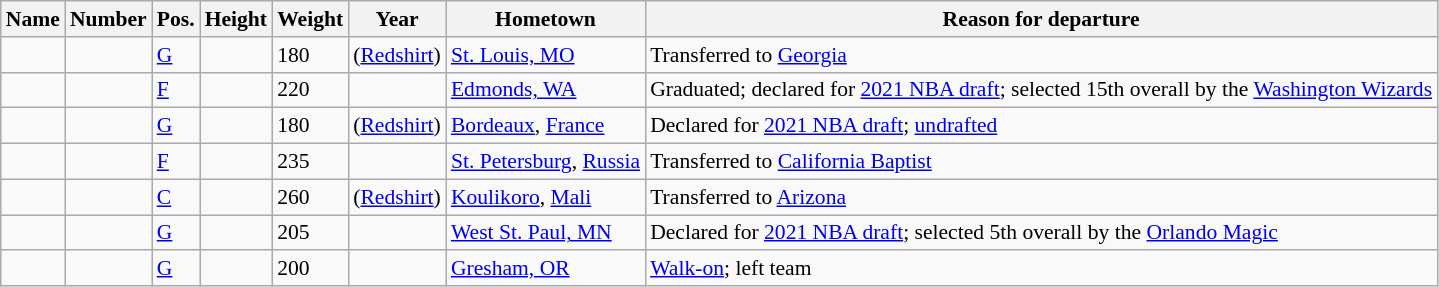<table class="wikitable sortable" style="font-size:90%;" border="1">
<tr>
<th>Name</th>
<th>Number</th>
<th>Pos.</th>
<th>Height</th>
<th>Weight</th>
<th>Year</th>
<th>Hometown</th>
<th ! class="unsortable">Reason for departure</th>
</tr>
<tr>
<td></td>
<td></td>
<td><a href='#'>G</a></td>
<td></td>
<td>180</td>
<td> (<a href='#'>Redshirt</a>)</td>
<td><a href='#'>St. Louis, MO</a></td>
<td>Transferred to <a href='#'>Georgia</a></td>
</tr>
<tr>
<td></td>
<td></td>
<td><a href='#'>F</a></td>
<td></td>
<td>220</td>
<td></td>
<td><a href='#'>Edmonds, WA</a></td>
<td>Graduated; declared for <a href='#'>2021 NBA draft</a>; selected 15th overall by the <a href='#'>Washington Wizards</a></td>
</tr>
<tr>
<td></td>
<td></td>
<td><a href='#'>G</a></td>
<td></td>
<td>180</td>
<td> (<a href='#'>Redshirt</a>)</td>
<td><a href='#'>Bordeaux</a>, <a href='#'>France</a></td>
<td>Declared for <a href='#'>2021 NBA draft</a>; <a href='#'>undrafted</a></td>
</tr>
<tr>
<td></td>
<td></td>
<td><a href='#'>F</a></td>
<td></td>
<td>235</td>
<td></td>
<td><a href='#'>St. Petersburg</a>, <a href='#'>Russia</a></td>
<td>Transferred to <a href='#'>California Baptist</a></td>
</tr>
<tr>
<td></td>
<td></td>
<td><a href='#'>C</a></td>
<td></td>
<td>260</td>
<td> (<a href='#'>Redshirt</a>)</td>
<td><a href='#'>Koulikoro</a>, <a href='#'>Mali</a></td>
<td>Transferred to <a href='#'>Arizona</a></td>
</tr>
<tr>
<td></td>
<td></td>
<td><a href='#'>G</a></td>
<td></td>
<td>205</td>
<td></td>
<td><a href='#'>West St. Paul, MN</a></td>
<td>Declared for <a href='#'>2021 NBA draft</a>; selected 5th overall by the <a href='#'>Orlando Magic</a></td>
</tr>
<tr>
<td></td>
<td></td>
<td><a href='#'>G</a></td>
<td></td>
<td>200</td>
<td></td>
<td><a href='#'>Gresham, OR</a></td>
<td><a href='#'>Walk-on</a>; left team</td>
</tr>
</table>
